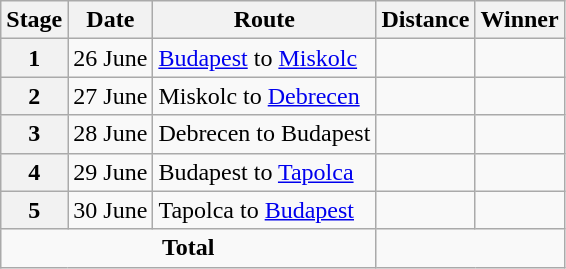<table class="wikitable">
<tr>
<th scope="col">Stage</th>
<th scope="col">Date</th>
<th scope="col">Route</th>
<th scope="col">Distance</th>
<th scope="col">Winner</th>
</tr>
<tr>
<th scope="col">1</th>
<td style="text-align:right;">26 June</td>
<td><a href='#'>Budapest</a> to <a href='#'>Miskolc</a></td>
<td></td>
<td></td>
</tr>
<tr>
<th scope="col">2</th>
<td style="text-align:right;">27 June</td>
<td>Miskolc to <a href='#'>Debrecen</a></td>
<td></td>
<td></td>
</tr>
<tr>
<th scope="col">3</th>
<td style="text-align:right;">28 June</td>
<td>Debrecen to Budapest</td>
<td></td>
<td></td>
</tr>
<tr>
<th scope="col">4</th>
<td style="text-align:right;">29 June</td>
<td>Budapest to <a href='#'>Tapolca</a></td>
<td></td>
<td></td>
</tr>
<tr>
<th scope="col">5</th>
<td style="text-align:right;">30 June</td>
<td>Tapolca to <a href='#'>Budapest</a></td>
<td></td>
<td></td>
</tr>
<tr>
<td colspan="3" style="text-align:center"><strong>Total</strong></td>
<td colspan="2" style="text-align:center"><strong></strong></td>
</tr>
</table>
